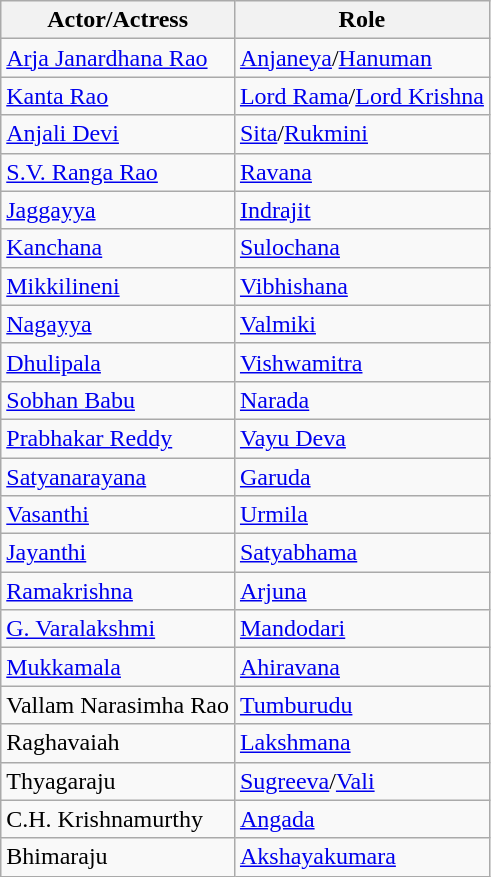<table class="wikitable">
<tr>
<th>Actor/Actress</th>
<th>Role</th>
</tr>
<tr>
<td><a href='#'>Arja Janardhana Rao</a></td>
<td><a href='#'>Anjaneya</a>/<a href='#'>Hanuman</a></td>
</tr>
<tr>
<td><a href='#'>Kanta Rao</a></td>
<td><a href='#'>Lord Rama</a>/<a href='#'>Lord Krishna</a></td>
</tr>
<tr>
<td><a href='#'>Anjali Devi</a></td>
<td><a href='#'>Sita</a>/<a href='#'>Rukmini</a></td>
</tr>
<tr>
<td><a href='#'>S.V. Ranga Rao</a></td>
<td><a href='#'>Ravana</a></td>
</tr>
<tr>
<td><a href='#'>Jaggayya</a></td>
<td><a href='#'>Indrajit</a></td>
</tr>
<tr>
<td><a href='#'>Kanchana</a></td>
<td><a href='#'>Sulochana</a></td>
</tr>
<tr>
<td><a href='#'>Mikkilineni</a></td>
<td><a href='#'>Vibhishana</a></td>
</tr>
<tr>
<td><a href='#'>Nagayya</a></td>
<td><a href='#'>Valmiki</a></td>
</tr>
<tr>
<td><a href='#'>Dhulipala</a></td>
<td><a href='#'>Vishwamitra</a></td>
</tr>
<tr>
<td><a href='#'>Sobhan Babu</a></td>
<td><a href='#'>Narada</a></td>
</tr>
<tr>
<td><a href='#'>Prabhakar Reddy</a></td>
<td><a href='#'>Vayu Deva</a></td>
</tr>
<tr>
<td><a href='#'>Satyanarayana</a></td>
<td><a href='#'>Garuda</a></td>
</tr>
<tr>
<td><a href='#'>Vasanthi</a></td>
<td><a href='#'>Urmila</a></td>
</tr>
<tr>
<td><a href='#'>Jayanthi</a></td>
<td><a href='#'>Satyabhama</a></td>
</tr>
<tr>
<td><a href='#'>Ramakrishna</a></td>
<td><a href='#'>Arjuna</a></td>
</tr>
<tr>
<td><a href='#'>G. Varalakshmi</a></td>
<td><a href='#'>Mandodari</a></td>
</tr>
<tr>
<td><a href='#'>Mukkamala</a></td>
<td><a href='#'>Ahiravana</a></td>
</tr>
<tr>
<td>Vallam Narasimha Rao</td>
<td><a href='#'>Tumburudu</a></td>
</tr>
<tr>
<td>Raghavaiah</td>
<td><a href='#'>Lakshmana</a></td>
</tr>
<tr>
<td>Thyagaraju</td>
<td><a href='#'>Sugreeva</a>/<a href='#'>Vali</a></td>
</tr>
<tr>
<td>C.H. Krishnamurthy</td>
<td><a href='#'>Angada</a></td>
</tr>
<tr>
<td>Bhimaraju</td>
<td><a href='#'>Akshayakumara</a></td>
</tr>
</table>
